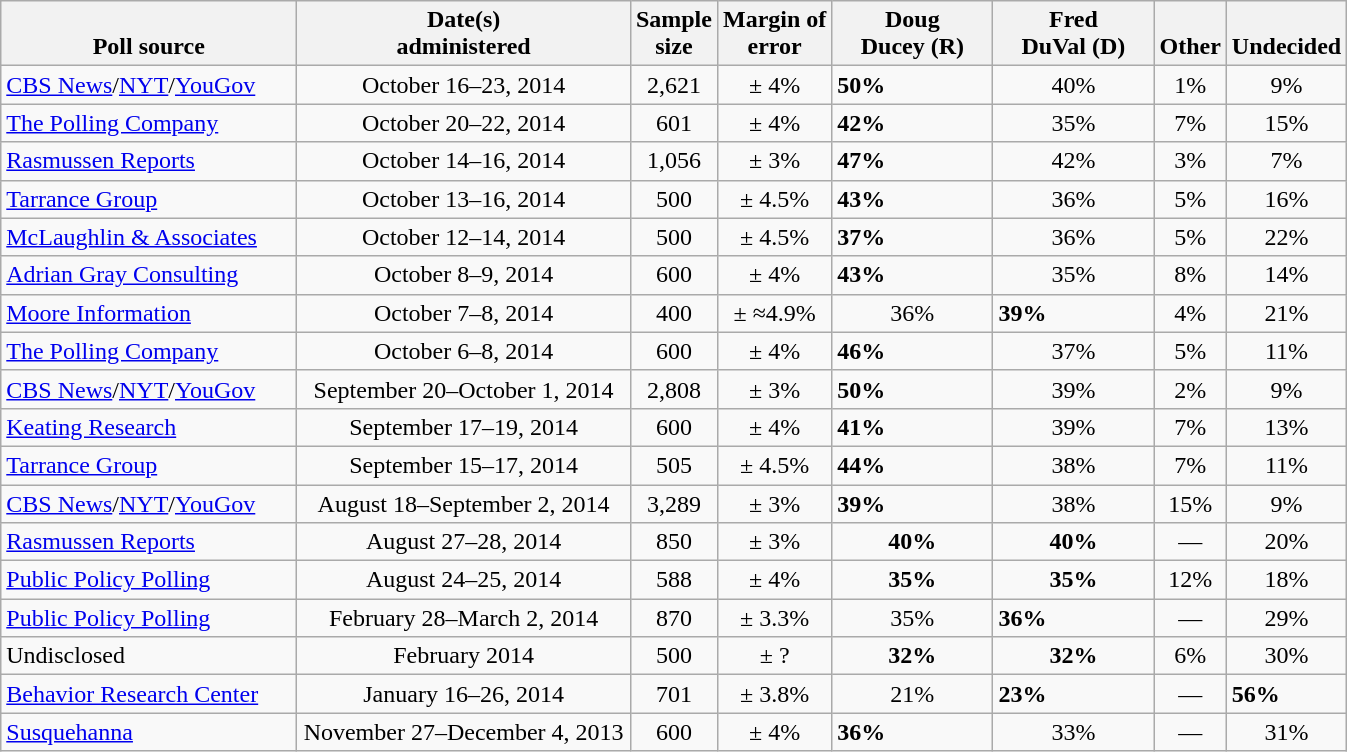<table class="wikitable">
<tr valign= bottom>
<th style="width:190px;">Poll source</th>
<th style="width:215px;">Date(s)<br>administered</th>
<th class=small>Sample<br>size</th>
<th class=small>Margin of<br>error</th>
<th style="width:100px;">Doug<br>Ducey (R)</th>
<th style="width:100px;">Fred<br>DuVal (D)</th>
<th style="width:40px;">Other</th>
<th style="width:40px;">Undecided</th>
</tr>
<tr>
<td><a href='#'>CBS News</a>/<a href='#'>NYT</a>/<a href='#'>YouGov</a></td>
<td align=center>October 16–23, 2014</td>
<td align=center>2,621</td>
<td align=center>± 4%</td>
<td><strong>50%</strong></td>
<td align=center>40%</td>
<td align=center>1%</td>
<td align=center>9%</td>
</tr>
<tr>
<td><a href='#'>The Polling Company</a></td>
<td align=center>October 20–22, 2014</td>
<td align=center>601</td>
<td align=center>± 4%</td>
<td><strong>42%</strong></td>
<td align=center>35%</td>
<td align=center>7%</td>
<td align=center>15%</td>
</tr>
<tr>
<td><a href='#'>Rasmussen Reports</a></td>
<td align=center>October 14–16, 2014</td>
<td align=center>1,056</td>
<td align=center>± 3%</td>
<td><strong>47%</strong></td>
<td align=center>42%</td>
<td align=center>3%</td>
<td align=center>7%</td>
</tr>
<tr>
<td><a href='#'>Tarrance Group</a></td>
<td align=center>October 13–16, 2014</td>
<td align=center>500</td>
<td align=center>± 4.5%</td>
<td><strong>43%</strong></td>
<td align=center>36%</td>
<td align=center>5%</td>
<td align=center>16%</td>
</tr>
<tr>
<td><a href='#'>McLaughlin & Associates</a></td>
<td align=center>October 12–14, 2014</td>
<td align=center>500</td>
<td align=center>± 4.5%</td>
<td><strong>37%</strong></td>
<td align=center>36%</td>
<td align=center>5%</td>
<td align=center>22%</td>
</tr>
<tr>
<td><a href='#'>Adrian Gray Consulting</a></td>
<td align=center>October 8–9, 2014</td>
<td align=center>600</td>
<td align=center>± 4%</td>
<td><strong>43%</strong></td>
<td align=center>35%</td>
<td align=center>8%</td>
<td align=center>14%</td>
</tr>
<tr>
<td><a href='#'>Moore Information</a></td>
<td align=center>October 7–8, 2014</td>
<td align=center>400</td>
<td align=center>± ≈4.9%</td>
<td align=center>36%</td>
<td><strong>39%</strong></td>
<td align=center>4%</td>
<td align=center>21%</td>
</tr>
<tr>
<td><a href='#'>The Polling Company</a></td>
<td align=center>October 6–8, 2014</td>
<td align=center>600</td>
<td align=center>± 4%</td>
<td><strong>46%</strong></td>
<td align=center>37%</td>
<td align=center>5%</td>
<td align=center>11%</td>
</tr>
<tr>
<td><a href='#'>CBS News</a>/<a href='#'>NYT</a>/<a href='#'>YouGov</a></td>
<td align=center>September 20–October 1, 2014</td>
<td align=center>2,808</td>
<td align=center>± 3%</td>
<td><strong>50%</strong></td>
<td align=center>39%</td>
<td align=center>2%</td>
<td align=center>9%</td>
</tr>
<tr>
<td><a href='#'>Keating Research</a></td>
<td align=center>September 17–19, 2014</td>
<td align=center>600</td>
<td align=center>± 4%</td>
<td><strong>41%</strong></td>
<td align=center>39%</td>
<td align=center>7%</td>
<td align=center>13%</td>
</tr>
<tr>
<td><a href='#'>Tarrance Group</a></td>
<td align=center>September 15–17, 2014</td>
<td align=center>505</td>
<td align=center>± 4.5%</td>
<td><strong>44%</strong></td>
<td align=center>38%</td>
<td align=center>7%</td>
<td align=center>11%</td>
</tr>
<tr>
<td><a href='#'>CBS News</a>/<a href='#'>NYT</a>/<a href='#'>YouGov</a></td>
<td align=center>August 18–September 2, 2014</td>
<td align=center>3,289</td>
<td align=center>± 3%</td>
<td><strong>39%</strong></td>
<td align=center>38%</td>
<td align=center>15%</td>
<td align=center>9%</td>
</tr>
<tr>
<td><a href='#'>Rasmussen Reports</a></td>
<td align=center>August 27–28, 2014</td>
<td align=center>850</td>
<td align=center>± 3%</td>
<td align=center><strong>40%</strong></td>
<td align=center><strong>40%</strong></td>
<td align=center>—</td>
<td align=center>20%</td>
</tr>
<tr>
<td><a href='#'>Public Policy Polling</a></td>
<td align=center>August 24–25, 2014</td>
<td align=center>588</td>
<td align=center>± 4%</td>
<td align=center><strong>35%</strong></td>
<td align=center><strong>35%</strong></td>
<td align=center>12%</td>
<td align=center>18%</td>
</tr>
<tr>
<td><a href='#'>Public Policy Polling</a></td>
<td align=center>February 28–March 2, 2014</td>
<td align=center>870</td>
<td align=center>± 3.3%</td>
<td align=center>35%</td>
<td><strong>36%</strong></td>
<td align=center>—</td>
<td align=center>29%</td>
</tr>
<tr>
<td>Undisclosed</td>
<td align=center>February 2014</td>
<td align=center>500</td>
<td align=center>± ?</td>
<td align=center><strong>32%</strong></td>
<td align=center><strong>32%</strong></td>
<td align=center>6%</td>
<td align=center>30%</td>
</tr>
<tr>
<td><a href='#'>Behavior Research Center</a></td>
<td align=center>January 16–26, 2014</td>
<td align=center>701</td>
<td align=center>± 3.8%</td>
<td align=center>21%</td>
<td><strong>23%</strong></td>
<td align=center>—</td>
<td><strong>56%</strong></td>
</tr>
<tr>
<td><a href='#'>Susquehanna</a></td>
<td align=center>November 27–December 4, 2013</td>
<td align=center>600</td>
<td align=center>± 4%</td>
<td><strong>36%</strong></td>
<td align=center>33%</td>
<td align=center>—</td>
<td align=center>31%</td>
</tr>
</table>
